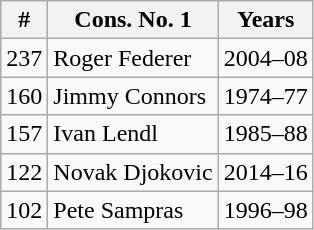<table class="wikitable" style="display:inline-table;">
<tr>
<th>#</th>
<th>Cons. No. 1</th>
<th>Years</th>
</tr>
<tr>
<td>237</td>
<td> Roger Federer</td>
<td>2004–08</td>
</tr>
<tr>
<td>160</td>
<td> Jimmy Connors</td>
<td>1974–77</td>
</tr>
<tr>
<td>157</td>
<td> Ivan Lendl</td>
<td>1985–88</td>
</tr>
<tr>
<td>122</td>
<td> Novak Djokovic</td>
<td>2014–16</td>
</tr>
<tr>
<td>102</td>
<td> Pete Sampras</td>
<td>1996–98</td>
</tr>
</table>
